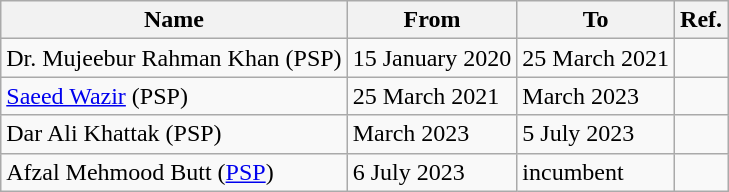<table class="wikitable">
<tr>
<th>Name</th>
<th>From</th>
<th>To</th>
<th>Ref.</th>
</tr>
<tr>
<td>Dr. Mujeebur Rahman Khan (PSP)</td>
<td>15 January 2020</td>
<td>25 March 2021</td>
<td></td>
</tr>
<tr>
<td><a href='#'>Saeed Wazir</a> (PSP)</td>
<td>25 March 2021</td>
<td>March 2023</td>
<td></td>
</tr>
<tr>
<td>Dar Ali Khattak (PSP)</td>
<td>March 2023</td>
<td>5 July 2023</td>
<td></td>
</tr>
<tr>
<td>Afzal Mehmood Butt (<a href='#'>PSP</a>)</td>
<td>6 July 2023</td>
<td>incumbent</td>
<td></td>
</tr>
</table>
